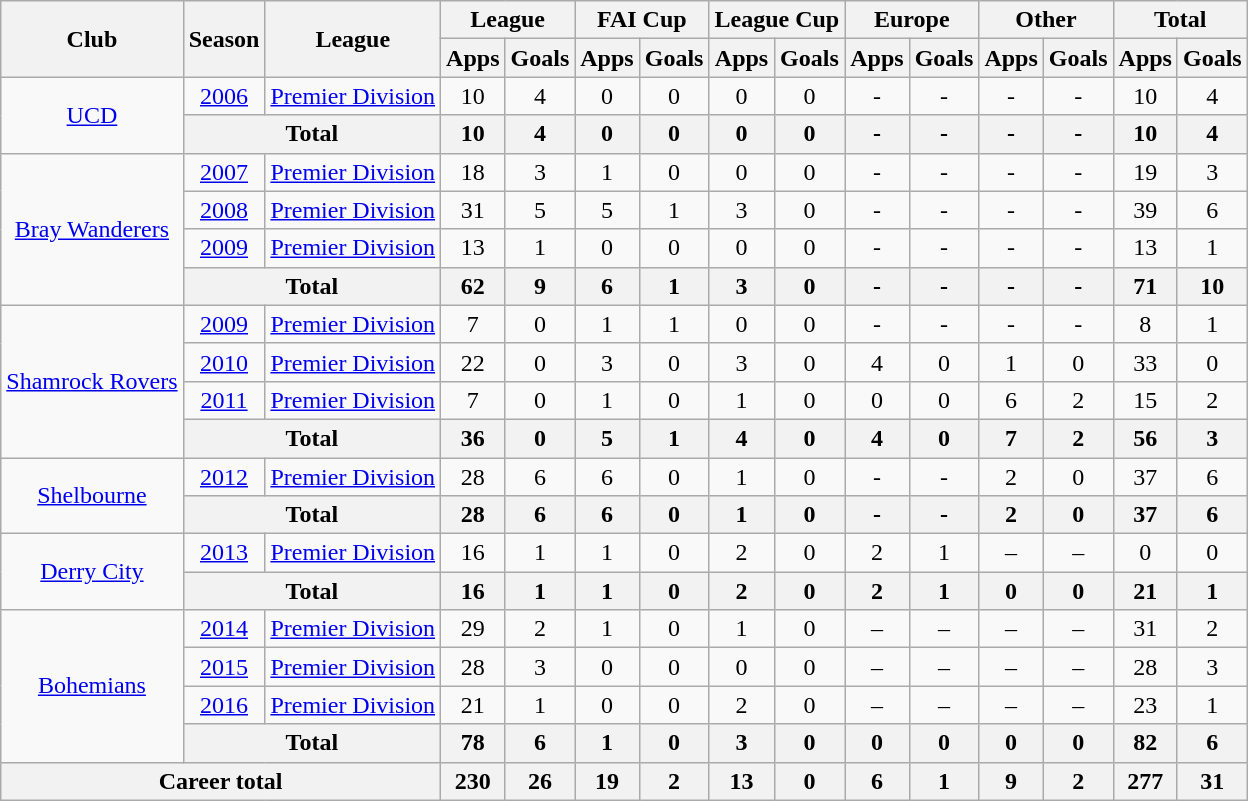<table class="wikitable" style="text-align: center;">
<tr>
<th rowspan="2">Club</th>
<th rowspan="2">Season</th>
<th rowspan="2">League</th>
<th colspan="2">League</th>
<th colspan="2">FAI Cup</th>
<th colspan="2">League Cup</th>
<th colspan="2">Europe </th>
<th colspan="2">Other </th>
<th colspan="2">Total</th>
</tr>
<tr>
<th>Apps</th>
<th>Goals</th>
<th>Apps</th>
<th>Goals</th>
<th>Apps</th>
<th>Goals</th>
<th>Apps</th>
<th>Goals</th>
<th>Apps</th>
<th>Goals</th>
<th>Apps</th>
<th>Goals</th>
</tr>
<tr>
<td rowspan="2"><a href='#'>UCD</a></td>
<td><a href='#'>2006</a></td>
<td><a href='#'>Premier Division</a></td>
<td>10</td>
<td>4</td>
<td>0</td>
<td>0</td>
<td>0</td>
<td>0</td>
<td>-</td>
<td>-</td>
<td>-</td>
<td>-</td>
<td>10</td>
<td>4</td>
</tr>
<tr>
<th colspan="2">Total</th>
<th>10</th>
<th>4</th>
<th>0</th>
<th>0</th>
<th>0</th>
<th>0</th>
<th>-</th>
<th>-</th>
<th>-</th>
<th>-</th>
<th>10</th>
<th>4</th>
</tr>
<tr>
<td rowspan="4"><a href='#'>Bray Wanderers</a></td>
<td><a href='#'>2007</a></td>
<td><a href='#'>Premier Division</a></td>
<td>18</td>
<td>3</td>
<td>1</td>
<td>0</td>
<td>0</td>
<td>0</td>
<td>-</td>
<td>-</td>
<td>-</td>
<td>-</td>
<td>19</td>
<td>3</td>
</tr>
<tr>
<td><a href='#'>2008</a></td>
<td><a href='#'>Premier Division</a></td>
<td>31</td>
<td>5</td>
<td>5</td>
<td>1</td>
<td>3</td>
<td>0</td>
<td>-</td>
<td>-</td>
<td>-</td>
<td>-</td>
<td>39</td>
<td>6</td>
</tr>
<tr>
<td><a href='#'>2009</a></td>
<td><a href='#'>Premier Division</a></td>
<td>13</td>
<td>1</td>
<td>0</td>
<td>0</td>
<td>0</td>
<td>0</td>
<td>-</td>
<td>-</td>
<td>-</td>
<td>-</td>
<td>13</td>
<td>1</td>
</tr>
<tr>
<th colspan="2">Total</th>
<th>62</th>
<th>9</th>
<th>6</th>
<th>1</th>
<th>3</th>
<th>0</th>
<th>-</th>
<th>-</th>
<th>-</th>
<th>-</th>
<th>71</th>
<th>10</th>
</tr>
<tr>
<td rowspan="4"><a href='#'>Shamrock Rovers</a></td>
<td><a href='#'>2009</a></td>
<td><a href='#'>Premier Division</a></td>
<td>7</td>
<td>0</td>
<td>1</td>
<td>1</td>
<td>0</td>
<td>0</td>
<td>-</td>
<td>-</td>
<td>-</td>
<td>-</td>
<td>8</td>
<td>1</td>
</tr>
<tr>
<td><a href='#'>2010</a></td>
<td><a href='#'>Premier Division</a></td>
<td>22</td>
<td>0</td>
<td>3</td>
<td>0</td>
<td>3</td>
<td>0</td>
<td>4</td>
<td>0</td>
<td>1</td>
<td>0</td>
<td>33</td>
<td>0</td>
</tr>
<tr>
<td><a href='#'>2011</a></td>
<td><a href='#'>Premier Division</a></td>
<td>7</td>
<td>0</td>
<td>1</td>
<td>0</td>
<td>1</td>
<td>0</td>
<td>0</td>
<td>0</td>
<td>6</td>
<td>2</td>
<td>15</td>
<td>2</td>
</tr>
<tr>
<th colspan="2">Total</th>
<th>36</th>
<th>0</th>
<th>5</th>
<th>1</th>
<th>4</th>
<th>0</th>
<th>4</th>
<th>0</th>
<th>7</th>
<th>2</th>
<th>56</th>
<th>3</th>
</tr>
<tr>
<td rowspan="2"><a href='#'>Shelbourne</a></td>
<td><a href='#'>2012</a></td>
<td><a href='#'>Premier Division</a></td>
<td>28</td>
<td>6</td>
<td>6</td>
<td>0</td>
<td>1</td>
<td>0</td>
<td>-</td>
<td>-</td>
<td>2</td>
<td>0</td>
<td>37</td>
<td>6</td>
</tr>
<tr>
<th colspan="2">Total</th>
<th>28</th>
<th>6</th>
<th>6</th>
<th>0</th>
<th>1</th>
<th>0</th>
<th>-</th>
<th>-</th>
<th>2</th>
<th>0</th>
<th>37</th>
<th>6</th>
</tr>
<tr>
<td rowspan="2"><a href='#'>Derry City</a></td>
<td><a href='#'>2013</a></td>
<td><a href='#'>Premier Division</a></td>
<td>16</td>
<td>1</td>
<td>1</td>
<td>0</td>
<td>2</td>
<td>0</td>
<td>2</td>
<td>1</td>
<td>–</td>
<td>–</td>
<td>0</td>
<td>0</td>
</tr>
<tr>
<th colspan="2">Total</th>
<th>16</th>
<th>1</th>
<th>1</th>
<th>0</th>
<th>2</th>
<th>0</th>
<th>2</th>
<th>1</th>
<th>0</th>
<th>0</th>
<th>21</th>
<th>1</th>
</tr>
<tr>
<td rowspan="4"><a href='#'>Bohemians</a></td>
<td><a href='#'>2014</a></td>
<td><a href='#'>Premier Division</a></td>
<td>29</td>
<td>2</td>
<td>1</td>
<td>0</td>
<td>1</td>
<td>0</td>
<td>–</td>
<td>–</td>
<td>–</td>
<td>–</td>
<td>31</td>
<td>2</td>
</tr>
<tr>
<td><a href='#'>2015</a></td>
<td><a href='#'>Premier Division</a></td>
<td>28</td>
<td>3</td>
<td>0</td>
<td>0</td>
<td>0</td>
<td>0</td>
<td>–</td>
<td>–</td>
<td>–</td>
<td>–</td>
<td>28</td>
<td>3</td>
</tr>
<tr>
<td><a href='#'>2016</a></td>
<td><a href='#'>Premier Division</a></td>
<td>21</td>
<td>1</td>
<td>0</td>
<td>0</td>
<td>2</td>
<td>0</td>
<td>–</td>
<td>–</td>
<td>–</td>
<td>–</td>
<td>23</td>
<td>1</td>
</tr>
<tr>
<th colspan="2">Total</th>
<th>78</th>
<th>6</th>
<th>1</th>
<th>0</th>
<th>3</th>
<th>0</th>
<th>0</th>
<th>0</th>
<th>0</th>
<th>0</th>
<th>82</th>
<th>6</th>
</tr>
<tr>
<th colspan="3">Career total</th>
<th>230</th>
<th>26</th>
<th>19</th>
<th>2</th>
<th>13</th>
<th>0</th>
<th>6</th>
<th>1</th>
<th>9</th>
<th>2</th>
<th>277</th>
<th>31</th>
</tr>
</table>
